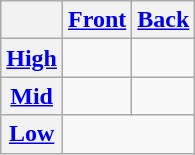<table class="wikitable" style="text-align: center;">
<tr>
<th></th>
<th><a href='#'>Front</a></th>
<th><a href='#'>Back</a></th>
</tr>
<tr>
<th><a href='#'>High</a></th>
<td></td>
<td></td>
</tr>
<tr>
<th><a href='#'>Mid</a></th>
<td></td>
<td></td>
</tr>
<tr>
<th><a href='#'>Low</a></th>
<td colspan="2"></td>
</tr>
</table>
